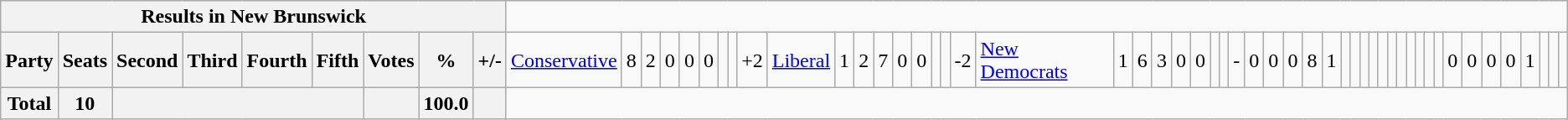<table class="wikitable">
<tr>
<th colspan=10>Results in New Brunswick</th>
</tr>
<tr>
<th colspan=2>Party</th>
<th>Seats</th>
<th>Second</th>
<th>Third</th>
<th>Fourth</th>
<th>Fifth</th>
<th>Votes</th>
<th>%</th>
<th>+/-<br></th>
<td><a href='#'>Conservative</a></td>
<td align="right">8</td>
<td align="right">2</td>
<td align="right">0</td>
<td align="right">0</td>
<td align="right">0</td>
<td align="right"></td>
<td align="right"></td>
<td align="right">+2<br></td>
<td><a href='#'>Liberal</a></td>
<td align="right">1</td>
<td align="right">2</td>
<td align="right">7</td>
<td align="right">0</td>
<td align="right">0</td>
<td align="right"></td>
<td align="right"></td>
<td align="right">-2<br></td>
<td><a href='#'>New Democrats</a></td>
<td align="right">1</td>
<td align="right">6</td>
<td align="right">3</td>
<td align="right">0</td>
<td align="right">0</td>
<td align="right"></td>
<td align="right"></td>
<td align="right">-<br></td>
<td align="right">0</td>
<td align="right">0</td>
<td align="right">0</td>
<td align="right">8</td>
<td align="right">1</td>
<td align="right"></td>
<td align="right"></td>
<td align="right"><br></td>
<td align="right"></td>
<td align="right"></td>
<td align="right"></td>
<td align="right"></td>
<td align="right"></td>
<td align="right"></td>
<td align="right"></td>
<td align="right"><br></td>
<td align="right">0</td>
<td align="right">0</td>
<td align="right">0</td>
<td align="right">0</td>
<td align="right">1</td>
<td align="right"></td>
<td align="right"></td>
<td align="right"></td>
</tr>
<tr>
<th colspan="2">Total</th>
<th>10</th>
<th colspan="4"></th>
<th></th>
<th>100.0</th>
<th></th>
</tr>
</table>
